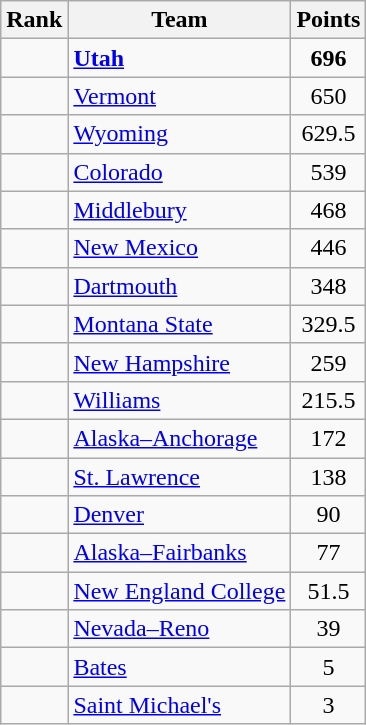<table class="wikitable sortable" style="text-align:center">
<tr>
<th>Rank</th>
<th>Team</th>
<th>Points</th>
</tr>
<tr>
<td></td>
<td align=left><strong><a href='#'>Utah</a></strong></td>
<td><strong>696</strong></td>
</tr>
<tr>
<td></td>
<td align=left><a href='#'>Vermont</a></td>
<td>650</td>
</tr>
<tr>
<td></td>
<td align=left><a href='#'>Wyoming</a></td>
<td>629.5</td>
</tr>
<tr>
<td></td>
<td align=left><a href='#'>Colorado</a></td>
<td>539</td>
</tr>
<tr>
<td></td>
<td align=left><a href='#'>Middlebury</a></td>
<td>468</td>
</tr>
<tr>
<td></td>
<td align=left><a href='#'>New Mexico</a></td>
<td>446</td>
</tr>
<tr>
<td></td>
<td align=left><a href='#'>Dartmouth</a></td>
<td>348</td>
</tr>
<tr>
<td></td>
<td align=left><a href='#'>Montana State</a></td>
<td>329.5</td>
</tr>
<tr>
<td></td>
<td align=left><a href='#'>New Hampshire</a></td>
<td>259</td>
</tr>
<tr>
<td></td>
<td align=left><a href='#'>Williams</a></td>
<td>215.5</td>
</tr>
<tr>
<td></td>
<td align=left><a href='#'>Alaska–Anchorage</a></td>
<td>172</td>
</tr>
<tr>
<td></td>
<td align=left><a href='#'>St. Lawrence</a></td>
<td>138</td>
</tr>
<tr>
<td></td>
<td align=left><a href='#'>Denver</a></td>
<td>90</td>
</tr>
<tr>
<td></td>
<td align=left><a href='#'>Alaska–Fairbanks</a></td>
<td>77</td>
</tr>
<tr>
<td></td>
<td align=left><a href='#'>New England College</a></td>
<td>51.5</td>
</tr>
<tr>
<td></td>
<td align=left><a href='#'>Nevada–Reno</a></td>
<td>39</td>
</tr>
<tr>
<td></td>
<td align=left><a href='#'>Bates</a></td>
<td>5</td>
</tr>
<tr>
<td></td>
<td align=left><a href='#'>Saint Michael's</a></td>
<td>3</td>
</tr>
</table>
